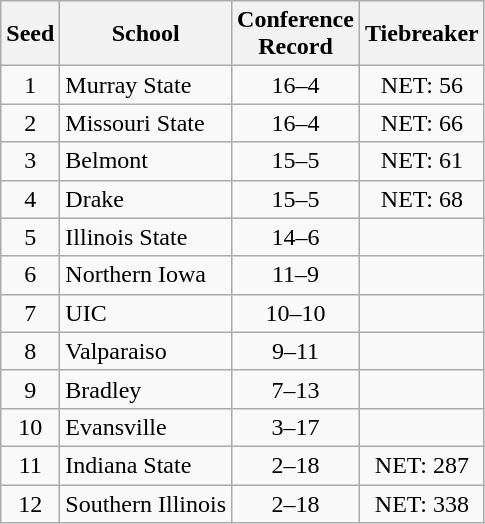<table class="wikitable" style="text-align:center">
<tr>
<th>Seed</th>
<th>School</th>
<th>Conference<br>Record</th>
<th>Tiebreaker</th>
</tr>
<tr>
<td>1</td>
<td align="left">Murray State</td>
<td>16–4</td>
<td>NET: 56</td>
</tr>
<tr>
<td>2</td>
<td align="left">Missouri State</td>
<td>16–4</td>
<td>NET: 66</td>
</tr>
<tr>
<td>3</td>
<td align="left">Belmont</td>
<td>15–5</td>
<td>NET: 61</td>
</tr>
<tr>
<td>4</td>
<td align="left">Drake</td>
<td>15–5</td>
<td>NET: 68</td>
</tr>
<tr>
<td>5</td>
<td align="left">Illinois State</td>
<td>14–6</td>
<td></td>
</tr>
<tr>
<td>6</td>
<td align="left">Northern Iowa</td>
<td>11–9</td>
<td></td>
</tr>
<tr>
<td>7</td>
<td align="left">UIC</td>
<td>10–10</td>
<td></td>
</tr>
<tr>
<td>8</td>
<td align="left">Valparaiso</td>
<td>9–11</td>
<td></td>
</tr>
<tr>
<td>9</td>
<td align="left">Bradley</td>
<td>7–13</td>
<td></td>
</tr>
<tr>
<td>10</td>
<td align="left">Evansville</td>
<td>3–17</td>
<td></td>
</tr>
<tr>
<td>11</td>
<td align="left">Indiana State</td>
<td>2–18</td>
<td>NET: 287</td>
</tr>
<tr>
<td>12</td>
<td align=“left”>Southern Illinois</td>
<td>2–18</td>
<td>NET: 338</td>
</tr>
</table>
